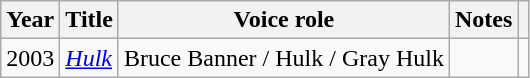<table class="wikitable">
<tr>
<th>Year</th>
<th>Title</th>
<th>Voice role</th>
<th>Notes</th>
<th></th>
</tr>
<tr>
<td>2003</td>
<td><em><a href='#'>Hulk</a></em></td>
<td>Bruce Banner / Hulk / Gray Hulk</td>
<td></td>
<td></td>
</tr>
</table>
